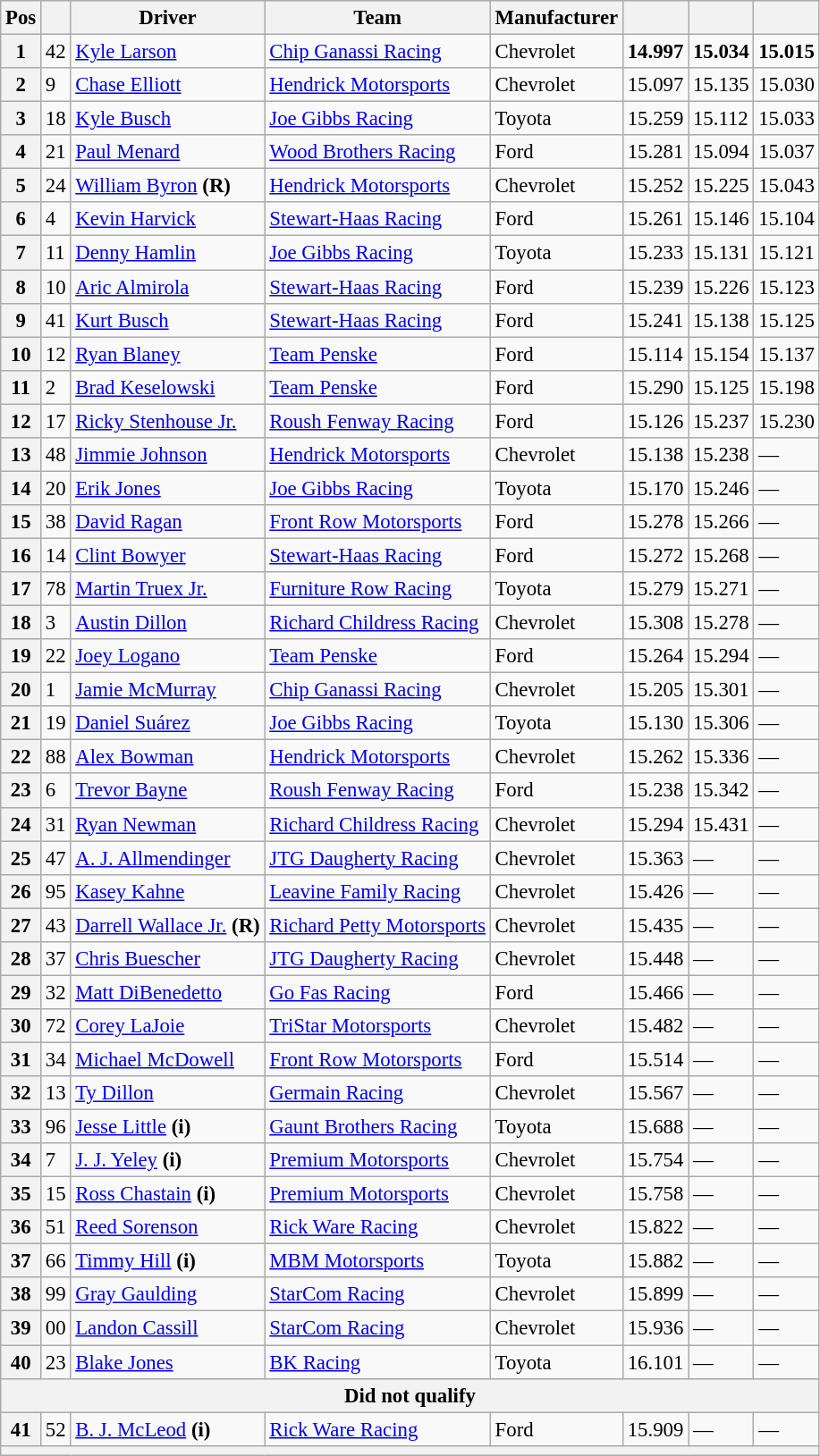<table class="wikitable" style="font-size:95%">
<tr>
<th>Pos</th>
<th></th>
<th>Driver</th>
<th>Team</th>
<th>Manufacturer</th>
<th></th>
<th></th>
<th></th>
</tr>
<tr>
<th>1</th>
<td>42</td>
<td><a href='#'>Kyle Larson</a></td>
<td><a href='#'>Chip Ganassi Racing</a></td>
<td>Chevrolet</td>
<td><strong>14.997</strong></td>
<td><strong>15.034</strong></td>
<td><strong>15.015</strong></td>
</tr>
<tr>
<th>2</th>
<td>9</td>
<td><a href='#'>Chase Elliott</a></td>
<td><a href='#'>Hendrick Motorsports</a></td>
<td>Chevrolet</td>
<td>15.097</td>
<td>15.135</td>
<td>15.030</td>
</tr>
<tr>
<th>3</th>
<td>18</td>
<td><a href='#'>Kyle Busch</a></td>
<td><a href='#'>Joe Gibbs Racing</a></td>
<td>Toyota</td>
<td>15.259</td>
<td>15.112</td>
<td>15.033</td>
</tr>
<tr>
<th>4</th>
<td>21</td>
<td><a href='#'>Paul Menard</a></td>
<td><a href='#'>Wood Brothers Racing</a></td>
<td>Ford</td>
<td>15.281</td>
<td>15.094</td>
<td>15.037</td>
</tr>
<tr>
<th>5</th>
<td>24</td>
<td><a href='#'>William Byron</a> <strong>(R)</strong></td>
<td><a href='#'>Hendrick Motorsports</a></td>
<td>Chevrolet</td>
<td>15.252</td>
<td>15.225</td>
<td>15.043</td>
</tr>
<tr>
<th>6</th>
<td>4</td>
<td><a href='#'>Kevin Harvick</a></td>
<td><a href='#'>Stewart-Haas Racing</a></td>
<td>Ford</td>
<td>15.261</td>
<td>15.146</td>
<td>15.104</td>
</tr>
<tr>
<th>7</th>
<td>11</td>
<td><a href='#'>Denny Hamlin</a></td>
<td><a href='#'>Joe Gibbs Racing</a></td>
<td>Toyota</td>
<td>15.233</td>
<td>15.131</td>
<td>15.121</td>
</tr>
<tr>
<th>8</th>
<td>10</td>
<td><a href='#'>Aric Almirola</a></td>
<td><a href='#'>Stewart-Haas Racing</a></td>
<td>Ford</td>
<td>15.239</td>
<td>15.226</td>
<td>15.123</td>
</tr>
<tr>
<th>9</th>
<td>41</td>
<td><a href='#'>Kurt Busch</a></td>
<td><a href='#'>Stewart-Haas Racing</a></td>
<td>Ford</td>
<td>15.241</td>
<td>15.138</td>
<td>15.125</td>
</tr>
<tr>
<th>10</th>
<td>12</td>
<td><a href='#'>Ryan Blaney</a></td>
<td><a href='#'>Team Penske</a></td>
<td>Ford</td>
<td>15.114</td>
<td>15.154</td>
<td>15.137</td>
</tr>
<tr>
<th>11</th>
<td>2</td>
<td><a href='#'>Brad Keselowski</a></td>
<td><a href='#'>Team Penske</a></td>
<td>Ford</td>
<td>15.290</td>
<td>15.125</td>
<td>15.198</td>
</tr>
<tr>
<th>12</th>
<td>17</td>
<td><a href='#'>Ricky Stenhouse Jr.</a></td>
<td><a href='#'>Roush Fenway Racing</a></td>
<td>Ford</td>
<td>15.126</td>
<td>15.237</td>
<td>15.230</td>
</tr>
<tr>
<th>13</th>
<td>48</td>
<td><a href='#'>Jimmie Johnson</a></td>
<td><a href='#'>Hendrick Motorsports</a></td>
<td>Chevrolet</td>
<td>15.138</td>
<td>15.238</td>
<td>—</td>
</tr>
<tr>
<th>14</th>
<td>20</td>
<td><a href='#'>Erik Jones</a></td>
<td><a href='#'>Joe Gibbs Racing</a></td>
<td>Toyota</td>
<td>15.170</td>
<td>15.246</td>
<td>—</td>
</tr>
<tr>
<th>15</th>
<td>38</td>
<td><a href='#'>David Ragan</a></td>
<td><a href='#'>Front Row Motorsports</a></td>
<td>Ford</td>
<td>15.278</td>
<td>15.266</td>
<td>—</td>
</tr>
<tr>
<th>16</th>
<td>14</td>
<td><a href='#'>Clint Bowyer</a></td>
<td><a href='#'>Stewart-Haas Racing</a></td>
<td>Ford</td>
<td>15.272</td>
<td>15.268</td>
<td>—</td>
</tr>
<tr>
<th>17</th>
<td>78</td>
<td><a href='#'>Martin Truex Jr.</a></td>
<td><a href='#'>Furniture Row Racing</a></td>
<td>Toyota</td>
<td>15.279</td>
<td>15.271</td>
<td>—</td>
</tr>
<tr>
<th>18</th>
<td>3</td>
<td><a href='#'>Austin Dillon</a></td>
<td><a href='#'>Richard Childress Racing</a></td>
<td>Chevrolet</td>
<td>15.308</td>
<td>15.278</td>
<td>—</td>
</tr>
<tr>
<th>19</th>
<td>22</td>
<td><a href='#'>Joey Logano</a></td>
<td><a href='#'>Team Penske</a></td>
<td>Ford</td>
<td>15.264</td>
<td>15.294</td>
<td>—</td>
</tr>
<tr>
<th>20</th>
<td>1</td>
<td><a href='#'>Jamie McMurray</a></td>
<td><a href='#'>Chip Ganassi Racing</a></td>
<td>Chevrolet</td>
<td>15.205</td>
<td>15.301</td>
<td>—</td>
</tr>
<tr>
<th>21</th>
<td>19</td>
<td><a href='#'>Daniel Suárez</a></td>
<td><a href='#'>Joe Gibbs Racing</a></td>
<td>Toyota</td>
<td>15.130</td>
<td>15.306</td>
<td>—</td>
</tr>
<tr>
<th>22</th>
<td>88</td>
<td><a href='#'>Alex Bowman</a></td>
<td><a href='#'>Hendrick Motorsports</a></td>
<td>Chevrolet</td>
<td>15.262</td>
<td>15.336</td>
<td>—</td>
</tr>
<tr>
<th>23</th>
<td>6</td>
<td><a href='#'>Trevor Bayne</a></td>
<td><a href='#'>Roush Fenway Racing</a></td>
<td>Ford</td>
<td>15.238</td>
<td>15.342</td>
<td>—</td>
</tr>
<tr>
<th>24</th>
<td>31</td>
<td><a href='#'>Ryan Newman</a></td>
<td><a href='#'>Richard Childress Racing</a></td>
<td>Chevrolet</td>
<td>15.294</td>
<td>15.431</td>
<td>—</td>
</tr>
<tr>
<th>25</th>
<td>47</td>
<td><a href='#'>A. J. Allmendinger</a></td>
<td><a href='#'>JTG Daugherty Racing</a></td>
<td>Chevrolet</td>
<td>15.363</td>
<td>—</td>
<td>—</td>
</tr>
<tr>
<th>26</th>
<td>95</td>
<td><a href='#'>Kasey Kahne</a></td>
<td><a href='#'>Leavine Family Racing</a></td>
<td>Chevrolet</td>
<td>15.426</td>
<td>—</td>
<td>—</td>
</tr>
<tr>
<th>27</th>
<td>43</td>
<td><a href='#'>Darrell Wallace Jr.</a> <strong>(R)</strong></td>
<td><a href='#'>Richard Petty Motorsports</a></td>
<td>Chevrolet</td>
<td>15.435</td>
<td>—</td>
<td>—</td>
</tr>
<tr>
<th>28</th>
<td>37</td>
<td><a href='#'>Chris Buescher</a></td>
<td><a href='#'>JTG Daugherty Racing</a></td>
<td>Chevrolet</td>
<td>15.448</td>
<td>—</td>
<td>—</td>
</tr>
<tr>
<th>29</th>
<td>32</td>
<td><a href='#'>Matt DiBenedetto</a></td>
<td><a href='#'>Go Fas Racing</a></td>
<td>Ford</td>
<td>15.466</td>
<td>—</td>
<td>—</td>
</tr>
<tr>
<th>30</th>
<td>72</td>
<td><a href='#'>Corey LaJoie</a></td>
<td><a href='#'>TriStar Motorsports</a></td>
<td>Chevrolet</td>
<td>15.482</td>
<td>—</td>
<td>—</td>
</tr>
<tr>
<th>31</th>
<td>34</td>
<td><a href='#'>Michael McDowell</a></td>
<td><a href='#'>Front Row Motorsports</a></td>
<td>Ford</td>
<td>15.514</td>
<td>—</td>
<td>—</td>
</tr>
<tr>
<th>32</th>
<td>13</td>
<td><a href='#'>Ty Dillon</a></td>
<td><a href='#'>Germain Racing</a></td>
<td>Chevrolet</td>
<td>15.567</td>
<td>—</td>
<td>—</td>
</tr>
<tr>
<th>33</th>
<td>96</td>
<td><a href='#'>Jesse Little</a> <strong>(i)</strong></td>
<td><a href='#'>Gaunt Brothers Racing</a></td>
<td>Toyota</td>
<td>15.688</td>
<td>—</td>
<td>—</td>
</tr>
<tr>
<th>34</th>
<td>7</td>
<td><a href='#'>J. J. Yeley</a> <strong>(i)</strong></td>
<td><a href='#'>Premium Motorsports</a></td>
<td>Chevrolet</td>
<td>15.754</td>
<td>—</td>
<td>—</td>
</tr>
<tr>
<th>35</th>
<td>15</td>
<td><a href='#'>Ross Chastain</a> <strong>(i)</strong></td>
<td><a href='#'>Premium Motorsports</a></td>
<td>Chevrolet</td>
<td>15.758</td>
<td>—</td>
<td>—</td>
</tr>
<tr>
<th>36</th>
<td>51</td>
<td><a href='#'>Reed Sorenson</a></td>
<td><a href='#'>Rick Ware Racing</a></td>
<td>Chevrolet</td>
<td>15.822</td>
<td>—</td>
<td>—</td>
</tr>
<tr>
<th>37</th>
<td>66</td>
<td><a href='#'>Timmy Hill</a> <strong>(i)</strong></td>
<td><a href='#'>MBM Motorsports</a></td>
<td>Toyota</td>
<td>15.882</td>
<td>—</td>
<td>—</td>
</tr>
<tr>
<th>38</th>
<td>99</td>
<td><a href='#'>Gray Gaulding</a></td>
<td><a href='#'>StarCom Racing</a></td>
<td>Chevrolet</td>
<td>15.899</td>
<td>—</td>
<td>—</td>
</tr>
<tr>
<th>39</th>
<td>00</td>
<td><a href='#'>Landon Cassill</a></td>
<td><a href='#'>StarCom Racing</a></td>
<td>Chevrolet</td>
<td>15.936</td>
<td>—</td>
<td>—</td>
</tr>
<tr>
<th>40</th>
<td>23</td>
<td><a href='#'>Blake Jones</a></td>
<td><a href='#'>BK Racing</a></td>
<td>Toyota</td>
<td>16.101</td>
<td>—</td>
<td>—</td>
</tr>
<tr>
<th colspan="8">Did not qualify</th>
</tr>
<tr>
<th>41</th>
<td>52</td>
<td><a href='#'>B. J. McLeod</a> <strong>(i)</strong></td>
<td><a href='#'>Rick Ware Racing</a></td>
<td>Ford</td>
<td>15.909</td>
<td>—</td>
<td>—</td>
</tr>
<tr>
<th colspan="8"></th>
</tr>
</table>
